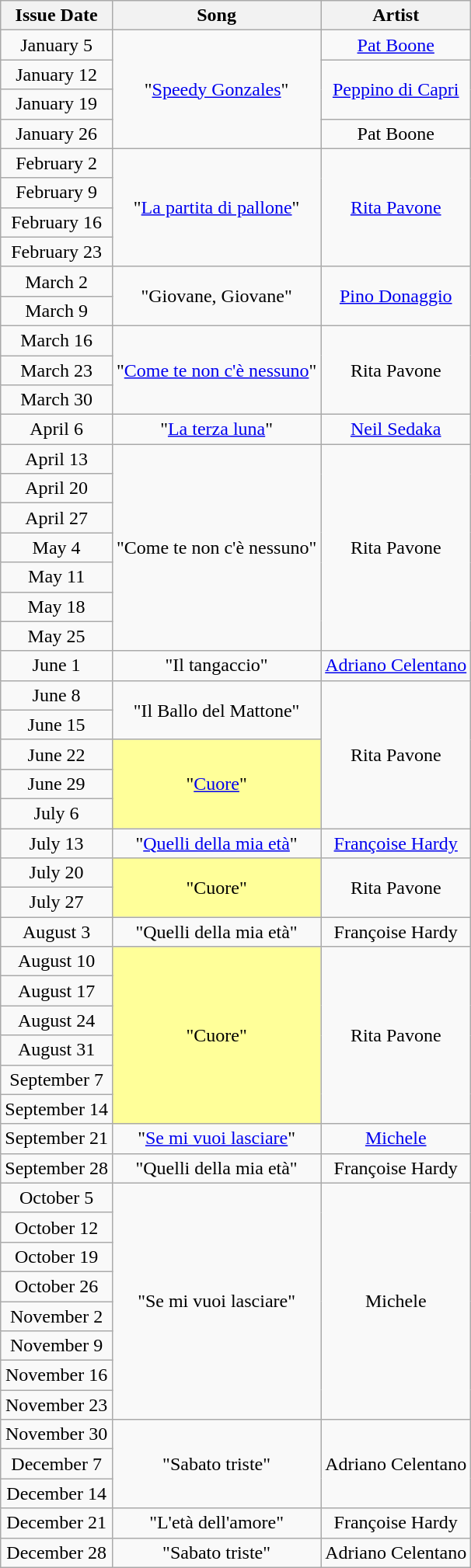<table class="wikitable">
<tr>
<th>Issue Date</th>
<th>Song</th>
<th>Artist</th>
</tr>
<tr>
<td align="center">January 5</td>
<td align="center" rowspan="4">"<a href='#'>Speedy Gonzales</a>"</td>
<td align="center"><a href='#'>Pat Boone</a></td>
</tr>
<tr>
<td align="center">January 12</td>
<td align="center" rowspan="2"><a href='#'>Peppino di Capri</a></td>
</tr>
<tr>
<td align="center">January 19</td>
</tr>
<tr>
<td align="center">January 26</td>
<td align="center">Pat Boone</td>
</tr>
<tr>
<td align="center">February 2</td>
<td align="center" rowspan="4">"<a href='#'>La partita di pallone</a>"</td>
<td align="center" rowspan="4"><a href='#'>Rita Pavone</a></td>
</tr>
<tr>
<td align="center">February 9</td>
</tr>
<tr>
<td align="center">February 16</td>
</tr>
<tr>
<td align="center">February 23</td>
</tr>
<tr>
<td align="center">March 2</td>
<td align="center" rowspan="2">"Giovane, Giovane"</td>
<td align="center" rowspan="2"><a href='#'>Pino Donaggio</a></td>
</tr>
<tr>
<td align="center">March 9</td>
</tr>
<tr>
<td align="center">March 16</td>
<td align="center" rowspan="3">"<a href='#'>Come te non c'è nessuno</a>"</td>
<td align="center" rowspan="3">Rita Pavone</td>
</tr>
<tr>
<td align="center">March 23</td>
</tr>
<tr>
<td align="center">March 30</td>
</tr>
<tr>
<td align="center">April 6</td>
<td align="center">"<a href='#'>La terza luna</a>"</td>
<td align="center"><a href='#'>Neil Sedaka</a></td>
</tr>
<tr>
<td align="center">April 13</td>
<td align="center" rowspan="7">"Come te non c'è nessuno"</td>
<td align="center" rowspan="7">Rita Pavone</td>
</tr>
<tr>
<td align="center">April 20</td>
</tr>
<tr>
<td align="center">April 27</td>
</tr>
<tr>
<td align="center">May 4</td>
</tr>
<tr>
<td align="center">May 11</td>
</tr>
<tr>
<td align="center">May 18</td>
</tr>
<tr>
<td align="center">May 25</td>
</tr>
<tr>
<td align="center">June 1</td>
<td align="center">"Il tangaccio"</td>
<td align="center"><a href='#'>Adriano Celentano</a></td>
</tr>
<tr>
<td align="center">June 8</td>
<td align="center" rowspan="2">"Il Ballo del Mattone"</td>
<td align="center" rowspan="5">Rita Pavone</td>
</tr>
<tr>
<td align="center">June 15</td>
</tr>
<tr>
<td align="center">June 22</td>
<td bgcolor=#FFFF99 align="center" rowspan="3">"<a href='#'>Cuore</a>"</td>
</tr>
<tr>
<td align="center">June 29</td>
</tr>
<tr>
<td align="center">July 6</td>
</tr>
<tr>
<td align="center">July 13</td>
<td align="center">"<a href='#'>Quelli della mia età</a>"</td>
<td align="center"><a href='#'>Françoise Hardy</a></td>
</tr>
<tr>
<td align="center">July 20</td>
<td bgcolor=#FFFF99 align="center" rowspan="2">"Cuore"</td>
<td align="center" rowspan="2">Rita Pavone</td>
</tr>
<tr>
<td align="center">July 27</td>
</tr>
<tr>
<td align="center">August 3</td>
<td align="center">"Quelli della mia età"</td>
<td align="center">Françoise Hardy</td>
</tr>
<tr>
<td align="center">August 10</td>
<td bgcolor=#FFFF99 align="center" rowspan="6">"Cuore"</td>
<td align="center" rowspan="6">Rita Pavone</td>
</tr>
<tr>
<td align="center">August 17</td>
</tr>
<tr>
<td align="center">August 24</td>
</tr>
<tr>
<td align="center">August 31</td>
</tr>
<tr>
<td align="center">September 7</td>
</tr>
<tr>
<td align="center">September 14</td>
</tr>
<tr>
<td align="center">September 21</td>
<td align="center">"<a href='#'>Se mi vuoi lasciare</a>"</td>
<td align="center"><a href='#'>Michele</a></td>
</tr>
<tr>
<td align="center">September 28</td>
<td align="center">"Quelli della mia età"</td>
<td align="center">Françoise Hardy</td>
</tr>
<tr>
<td align="center">October 5</td>
<td align="center" rowspan="8">"Se mi vuoi lasciare"</td>
<td align="center" rowspan="8">Michele</td>
</tr>
<tr>
<td align="center">October 12</td>
</tr>
<tr>
<td align="center">October 19</td>
</tr>
<tr>
<td align="center">October 26</td>
</tr>
<tr>
<td align="center">November 2</td>
</tr>
<tr>
<td align="center">November 9</td>
</tr>
<tr>
<td align="center">November 16</td>
</tr>
<tr>
<td align="center">November 23</td>
</tr>
<tr>
<td align="center">November 30</td>
<td align="center" rowspan="3">"Sabato triste"</td>
<td align="center" rowspan="3">Adriano Celentano</td>
</tr>
<tr>
<td align="center">December 7</td>
</tr>
<tr>
<td align="center">December 14</td>
</tr>
<tr>
<td align="center">December 21</td>
<td align="center">"L'età dell'amore"</td>
<td align="center">Françoise Hardy</td>
</tr>
<tr>
<td align="center">December 28</td>
<td align="center">"Sabato triste"</td>
<td align="center">Adriano Celentano</td>
</tr>
</table>
